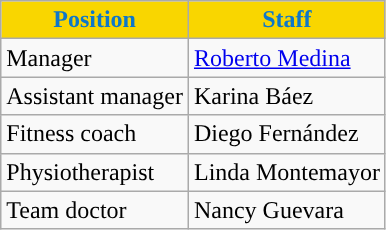<table class="wikitable">
<tr>
<th style=background-color:#F9D600;color:#0E77CA>Position</th>
<th style=background-color:#F9D600;color:#0E77CA>Staff</th>
</tr>
<tr>
<td>Manager</td>
<td> <a href='#'>Roberto Medina</a></td>
</tr>
<tr>
<td>Assistant manager</td>
<td> Karina Báez</td>
</tr>
<tr>
<td>Fitness coach</td>
<td> Diego Fernández</td>
</tr>
<tr>
<td>Physiotherapist</td>
<td> Linda Montemayor</td>
</tr>
<tr>
<td>Team doctor</td>
<td> Nancy Guevara</td>
</tr>
</table>
